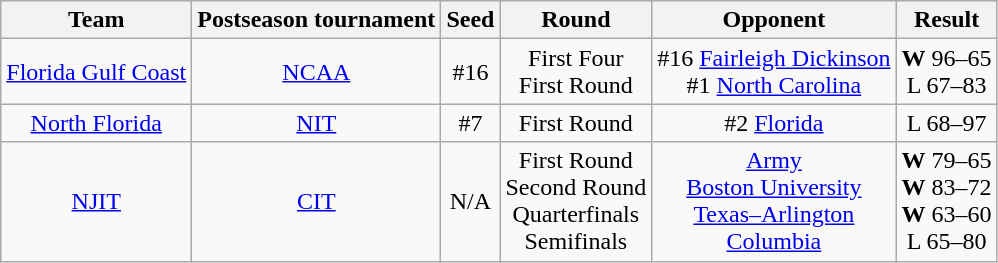<table class="wikitable">
<tr align="center">
<th>Team</th>
<th>Postseason tournament</th>
<th>Seed</th>
<th>Round</th>
<th>Opponent</th>
<th>Result</th>
</tr>
<tr align="center">
<td><a href='#'>Florida Gulf Coast</a></td>
<td><a href='#'>NCAA</a></td>
<td>#16</td>
<td>First Four<br>First Round</td>
<td>#16 <a href='#'>Fairleigh Dickinson</a><br>#1 <a href='#'>North Carolina</a></td>
<td><strong>W</strong> 96–65<br>L 67–83</td>
</tr>
<tr align="center">
<td><a href='#'>North Florida</a></td>
<td><a href='#'>NIT</a></td>
<td>#7</td>
<td>First Round</td>
<td>#2 <a href='#'>Florida</a></td>
<td>L 68–97</td>
</tr>
<tr align="center">
<td><a href='#'>NJIT</a></td>
<td><a href='#'>CIT</a></td>
<td>N/A</td>
<td>First Round<br>Second Round<br>Quarterfinals<br>Semifinals</td>
<td><a href='#'>Army</a><br><a href='#'>Boston University</a><br><a href='#'>Texas–Arlington</a><br><a href='#'>Columbia</a></td>
<td><strong>W</strong> 79–65<br><strong>W</strong> 83–72<br><strong>W</strong> 63–60<br>L 65–80</td>
</tr>
</table>
